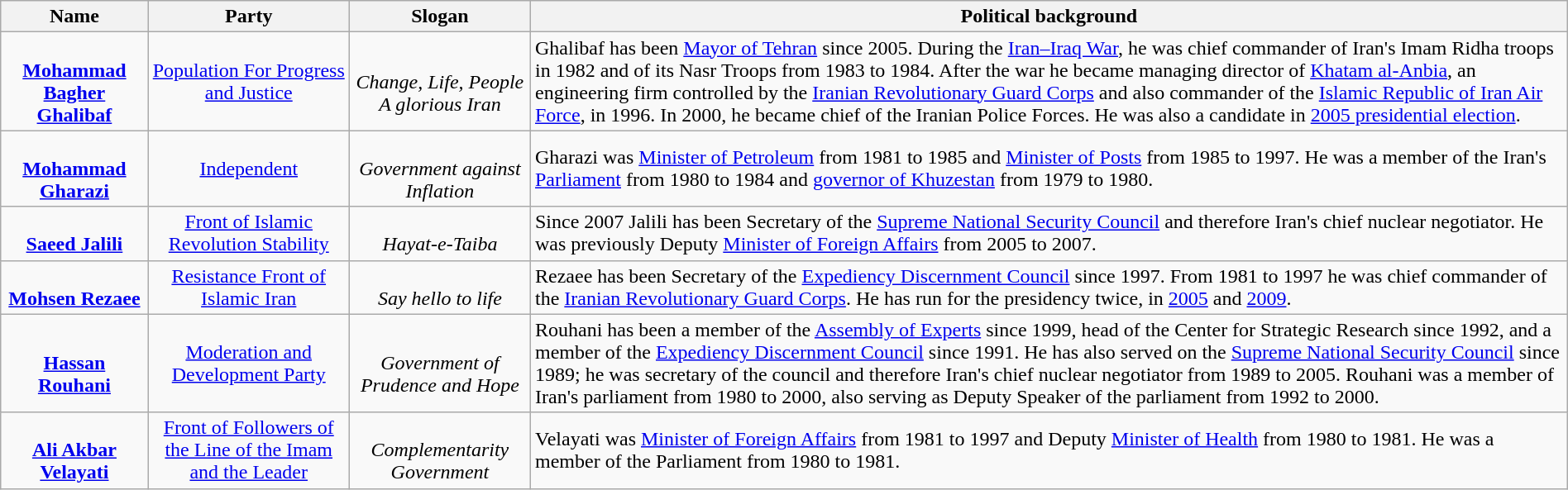<table class="wikitable" style="margin:auto; width:100%; text-align:center;">
<tr>
<th>Name</th>
<th>Party</th>
<th>Slogan</th>
<th>Political background</th>
</tr>
<tr>
<td><br><strong><a href='#'>Mohammad Bagher Ghalibaf</a></strong></td>
<td><a href='#'>Population For Progress and Justice</a></td>
<td><br><em>Change, Life, People</em><br><em>A glorious Iran</em></td>
<td style="text-align:left;">Ghalibaf has been <a href='#'>Mayor of Tehran</a> since 2005. During the <a href='#'>Iran–Iraq War</a>, he was chief commander of Iran's Imam Ridha troops in 1982 and of its Nasr Troops from 1983 to 1984. After the war he became managing director of <a href='#'>Khatam al-Anbia</a>, an engineering firm controlled by the <a href='#'>Iranian Revolutionary Guard Corps</a> and also commander of the <a href='#'>Islamic Republic of Iran Air Force</a>, in 1996. In 2000, he became chief of the Iranian Police Forces. He was also a candidate in <a href='#'>2005 presidential election</a>.</td>
</tr>
<tr>
<td><br><strong><a href='#'>Mohammad Gharazi</a></strong></td>
<td><a href='#'>Independent</a></td>
<td><br><em>Government against Inflation</em></td>
<td style="text-align:left;">Gharazi was <a href='#'>Minister of Petroleum</a> from 1981 to 1985 and <a href='#'>Minister of Posts</a> from 1985 to 1997. He was a member of the Iran's <a href='#'>Parliament</a> from 1980 to 1984 and <a href='#'>governor of Khuzestan</a> from 1979 to 1980.</td>
</tr>
<tr>
<td><br><strong><a href='#'>Saeed Jalili</a></strong></td>
<td><a href='#'>Front of Islamic Revolution Stability</a></td>
<td><br><em>Hayat-e-Taiba</em></td>
<td style="text-align:left;">Since 2007 Jalili has been Secretary of the <a href='#'>Supreme National Security Council</a> and therefore Iran's chief nuclear negotiator. He was previously Deputy <a href='#'>Minister of Foreign Affairs</a> from 2005 to 2007.</td>
</tr>
<tr>
<td><br><strong><a href='#'>Mohsen Rezaee</a></strong></td>
<td><a href='#'>Resistance Front of Islamic Iran</a></td>
<td><br><em>Say hello to life</em></td>
<td style="text-align:left;">Rezaee has been Secretary of the <a href='#'>Expediency Discernment Council</a> since 1997. From 1981 to 1997 he was chief commander of the <a href='#'>Iranian Revolutionary Guard Corps</a>. He has run for the presidency twice, in <a href='#'>2005</a> and <a href='#'>2009</a>.</td>
</tr>
<tr>
<td><br><strong><a href='#'>Hassan Rouhani</a></strong></td>
<td><a href='#'>Moderation and Development Party</a><br></td>
<td><br><em>Government of Prudence and Hope</em></td>
<td style="text-align:left;">Rouhani has been a member of the <a href='#'>Assembly of Experts</a> since 1999, head of the Center for Strategic Research since 1992, and a member of the <a href='#'>Expediency Discernment Council</a> since 1991. He has also served on the <a href='#'>Supreme National Security Council</a> since 1989; he was secretary of the council and therefore Iran's chief nuclear negotiator from 1989 to 2005. Rouhani was a member of Iran's parliament from 1980 to 2000, also serving as Deputy Speaker of the parliament from 1992 to 2000.</td>
</tr>
<tr>
<td><br><strong><a href='#'>Ali Akbar Velayati</a></strong></td>
<td><a href='#'>Front of Followers of the Line of the Imam and the Leader</a><br></td>
<td><br><em>Complementarity Government</em></td>
<td style="text-align:left;">Velayati was <a href='#'>Minister of Foreign Affairs</a> from 1981 to 1997 and Deputy <a href='#'>Minister of Health</a> from 1980 to 1981. He was a member of the Parliament from 1980 to 1981.</td>
</tr>
</table>
